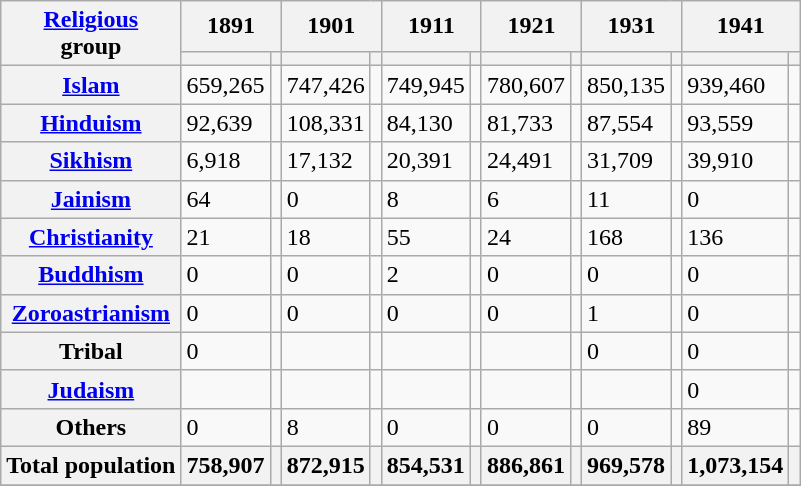<table class="wikitable sortable">
<tr>
<th rowspan="2"><a href='#'>Religious</a><br>group</th>
<th colspan="2">1891</th>
<th colspan="2">1901</th>
<th colspan="2">1911</th>
<th colspan="2">1921</th>
<th colspan="2">1931</th>
<th colspan="2">1941</th>
</tr>
<tr>
<th><a href='#'></a></th>
<th></th>
<th></th>
<th></th>
<th></th>
<th></th>
<th></th>
<th></th>
<th></th>
<th></th>
<th></th>
<th></th>
</tr>
<tr>
<th><a href='#'>Islam</a> </th>
<td>659,265</td>
<td></td>
<td>747,426</td>
<td></td>
<td>749,945</td>
<td></td>
<td>780,607</td>
<td></td>
<td>850,135</td>
<td></td>
<td>939,460</td>
<td></td>
</tr>
<tr>
<th><a href='#'>Hinduism</a> </th>
<td>92,639</td>
<td></td>
<td>108,331</td>
<td></td>
<td>84,130</td>
<td></td>
<td>81,733</td>
<td></td>
<td>87,554</td>
<td></td>
<td>93,559</td>
<td></td>
</tr>
<tr>
<th><a href='#'>Sikhism</a> </th>
<td>6,918</td>
<td></td>
<td>17,132</td>
<td></td>
<td>20,391</td>
<td></td>
<td>24,491</td>
<td></td>
<td>31,709</td>
<td></td>
<td>39,910</td>
<td></td>
</tr>
<tr>
<th><a href='#'>Jainism</a> </th>
<td>64</td>
<td></td>
<td>0</td>
<td></td>
<td>8</td>
<td></td>
<td>6</td>
<td></td>
<td>11</td>
<td></td>
<td>0</td>
<td></td>
</tr>
<tr>
<th><a href='#'>Christianity</a> </th>
<td>21</td>
<td></td>
<td>18</td>
<td></td>
<td>55</td>
<td></td>
<td>24</td>
<td></td>
<td>168</td>
<td></td>
<td>136</td>
<td></td>
</tr>
<tr>
<th><a href='#'>Buddhism</a> </th>
<td>0</td>
<td></td>
<td>0</td>
<td></td>
<td>2</td>
<td></td>
<td>0</td>
<td></td>
<td>0</td>
<td></td>
<td>0</td>
<td></td>
</tr>
<tr>
<th><a href='#'>Zoroastrianism</a> </th>
<td>0</td>
<td></td>
<td>0</td>
<td></td>
<td>0</td>
<td></td>
<td>0</td>
<td></td>
<td>1</td>
<td></td>
<td>0</td>
<td></td>
</tr>
<tr>
<th>Tribal</th>
<td>0</td>
<td></td>
<td></td>
<td></td>
<td></td>
<td></td>
<td></td>
<td></td>
<td>0</td>
<td></td>
<td>0</td>
<td></td>
</tr>
<tr>
<th><a href='#'>Judaism</a> </th>
<td></td>
<td></td>
<td></td>
<td></td>
<td></td>
<td></td>
<td></td>
<td></td>
<td></td>
<td></td>
<td>0</td>
<td></td>
</tr>
<tr>
<th>Others</th>
<td>0</td>
<td></td>
<td>8</td>
<td></td>
<td>0</td>
<td></td>
<td>0</td>
<td></td>
<td>0</td>
<td></td>
<td>89</td>
<td></td>
</tr>
<tr>
<th>Total population</th>
<th>758,907</th>
<th></th>
<th>872,915</th>
<th></th>
<th>854,531</th>
<th></th>
<th>886,861</th>
<th></th>
<th>969,578</th>
<th></th>
<th>1,073,154</th>
<th></th>
</tr>
<tr class="sortbottom">
</tr>
</table>
